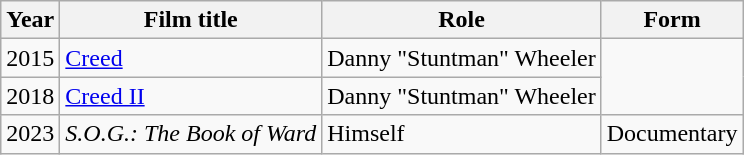<table class="wikitable">
<tr>
<th>Year</th>
<th>Film title</th>
<th>Role</th>
<th>Form</th>
</tr>
<tr>
<td>2015</td>
<td><a href='#'>Creed</a></td>
<td>Danny "Stuntman" Wheeler</td>
</tr>
<tr>
<td>2018</td>
<td><a href='#'>Creed II</a></td>
<td>Danny "Stuntman" Wheeler</td>
</tr>
<tr>
<td>2023</td>
<td><em>S.O.G.: The Book of Ward</em></td>
<td>Himself</td>
<td>Documentary</td>
</tr>
</table>
